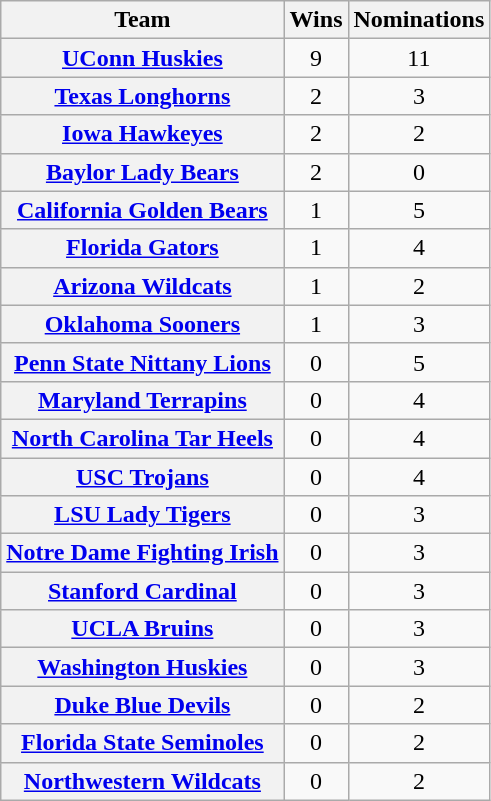<table class="sortable wikitable plainrowheaders" style="text-align:center">
<tr>
<th scope=col>Team</th>
<th scope=col data-sort-type="number">Wins</th>
<th scope=col data-sort-type="number">Nominations</th>
</tr>
<tr>
<th scope="row"><a href='#'>UConn Huskies</a></th>
<td>9</td>
<td>11</td>
</tr>
<tr>
<th scope="row"><a href='#'>Texas Longhorns</a></th>
<td>2</td>
<td>3</td>
</tr>
<tr>
<th scope="row"><a href='#'>Iowa Hawkeyes</a></th>
<td>2</td>
<td>2</td>
</tr>
<tr>
<th scope="row"><a href='#'>Baylor Lady Bears</a></th>
<td>2</td>
<td>0</td>
</tr>
<tr>
<th scope="row"><a href='#'>California Golden Bears</a></th>
<td>1</td>
<td>5</td>
</tr>
<tr>
<th scope="row"><a href='#'>Florida Gators</a></th>
<td>1</td>
<td>4</td>
</tr>
<tr>
<th scope="row"><a href='#'>Arizona Wildcats</a></th>
<td>1</td>
<td>2</td>
</tr>
<tr>
<th scope="row"><a href='#'>Oklahoma Sooners</a></th>
<td>1</td>
<td>3</td>
</tr>
<tr>
<th scope="row"><a href='#'>Penn State Nittany Lions</a></th>
<td>0</td>
<td>5</td>
</tr>
<tr>
<th scope="row"><a href='#'>Maryland Terrapins</a></th>
<td>0</td>
<td>4</td>
</tr>
<tr>
<th scope="row"><a href='#'>North Carolina Tar Heels</a></th>
<td>0</td>
<td>4</td>
</tr>
<tr>
<th scope="row"><a href='#'>USC Trojans</a></th>
<td>0</td>
<td>4</td>
</tr>
<tr>
<th scope="row"><a href='#'>LSU Lady Tigers</a></th>
<td>0</td>
<td>3</td>
</tr>
<tr>
<th scope="row"><a href='#'>Notre Dame Fighting Irish</a></th>
<td>0</td>
<td>3</td>
</tr>
<tr>
<th scope="row"><a href='#'>Stanford Cardinal</a></th>
<td>0</td>
<td>3</td>
</tr>
<tr>
<th scope="row"><a href='#'>UCLA Bruins</a></th>
<td>0</td>
<td>3</td>
</tr>
<tr>
<th scope="row"><a href='#'>Washington Huskies</a></th>
<td>0</td>
<td>3</td>
</tr>
<tr>
<th scope="row"><a href='#'>Duke Blue Devils</a></th>
<td>0</td>
<td>2</td>
</tr>
<tr>
<th scope="row"><a href='#'>Florida State Seminoles</a></th>
<td>0</td>
<td>2</td>
</tr>
<tr>
<th scope="row"><a href='#'>Northwestern Wildcats</a></th>
<td>0</td>
<td>2</td>
</tr>
</table>
